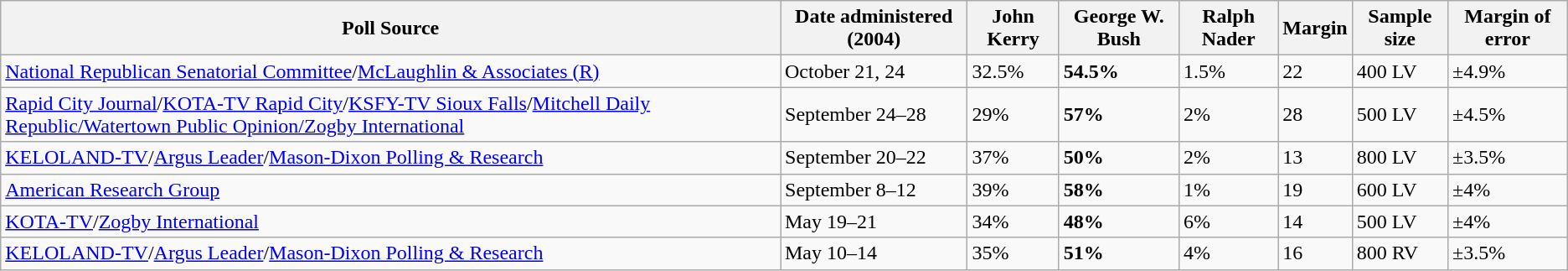<table class="wikitable">
<tr>
<th>Poll Source</th>
<th>Date administered (2004)</th>
<th>John Kerry</th>
<th>George W. Bush</th>
<th>Ralph Nader</th>
<th>Margin</th>
<th>Sample size</th>
<th>Margin of error</th>
</tr>
<tr>
<td><a href='#'>National Republican Senatorial Committee</a>/<a href='#'>McLaughlin & Associates (R)</a></td>
<td>October 21, 24</td>
<td>32.5%</td>
<td><strong>54.5%</strong></td>
<td>1.5%</td>
<td>22</td>
<td>400 LV</td>
<td>±4.9%</td>
</tr>
<tr>
<td><a href='#'>Rapid City Journal</a>/<a href='#'>KOTA-TV Rapid City</a>/<a href='#'>KSFY-TV Sioux Falls</a>/<a href='#'>Mitchell Daily Republic/Watertown Public Opinion/Zogby International</a></td>
<td>September 24–28</td>
<td>29%</td>
<td><strong>57%</strong></td>
<td>2%</td>
<td>28</td>
<td>500 LV</td>
<td>±4.5%</td>
</tr>
<tr>
<td><a href='#'>KELOLAND-TV</a>/<a href='#'>Argus Leader</a>/<a href='#'>Mason-Dixon Polling & Research</a></td>
<td>September 20–22</td>
<td>37%</td>
<td><strong>50%</strong></td>
<td>2%</td>
<td>13</td>
<td>800 LV</td>
<td>±3.5%</td>
</tr>
<tr>
<td><a href='#'>American Research Group</a></td>
<td>September 8–12</td>
<td>39%</td>
<td><strong>58%</strong></td>
<td>1%</td>
<td>19</td>
<td>600 LV</td>
<td>±4%</td>
</tr>
<tr>
<td><a href='#'>KOTA-TV</a>/<a href='#'>Zogby International</a></td>
<td>May 19–21</td>
<td>34%</td>
<td><strong>48%</strong></td>
<td>6%</td>
<td>14</td>
<td>500 LV</td>
<td>±4%</td>
</tr>
<tr>
<td><a href='#'>KELOLAND-TV</a>/<a href='#'>Argus Leader</a>/<a href='#'>Mason-Dixon Polling & Research</a></td>
<td>May 10–14</td>
<td>35%</td>
<td><strong>51%</strong></td>
<td>4%</td>
<td>16</td>
<td>800 RV</td>
<td>±3.5%</td>
</tr>
</table>
